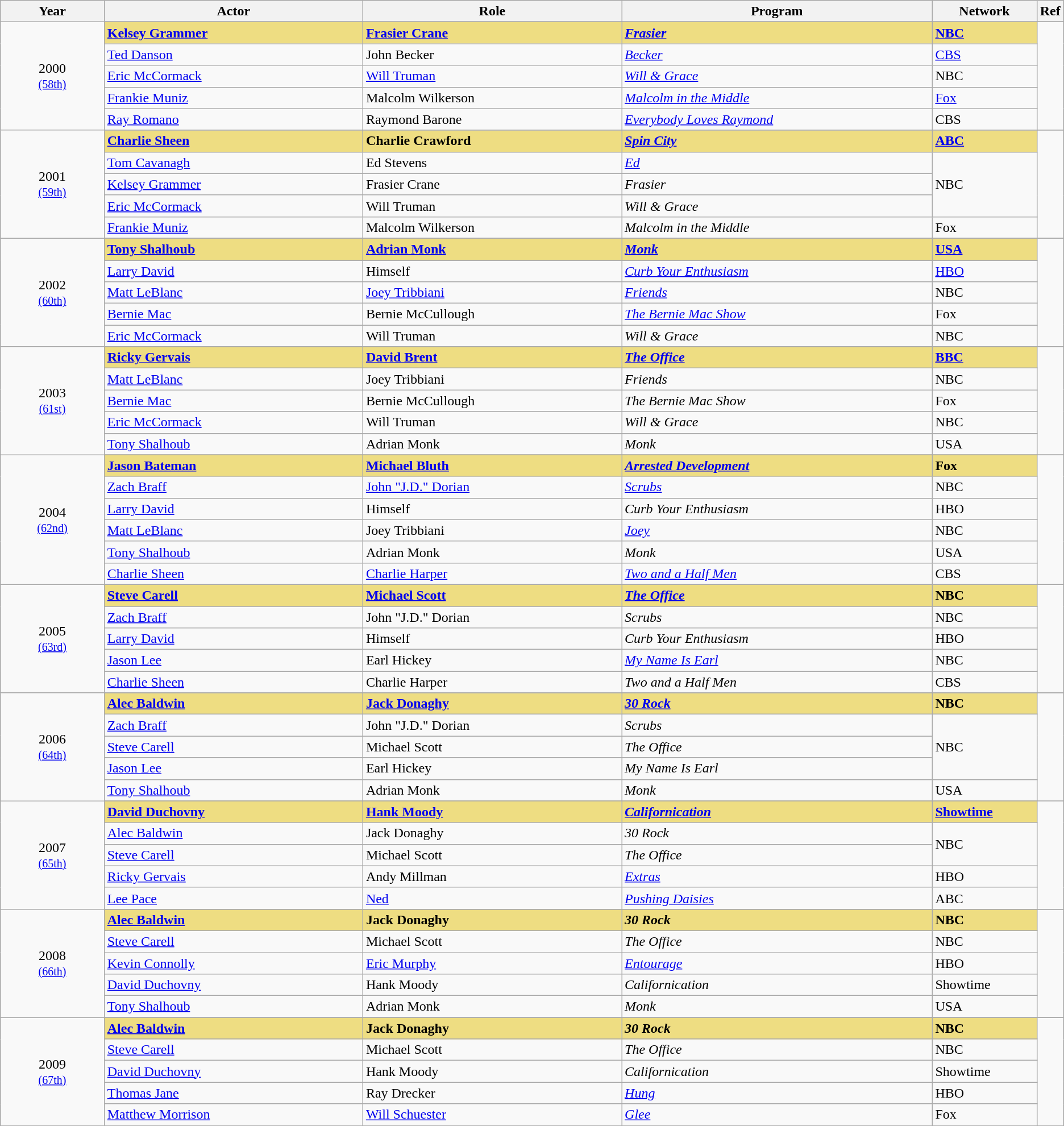<table class="wikitable">
<tr>
<th style="width:10%;">Year</th>
<th style="width:25%;">Actor</th>
<th style="width:25%;">Role</th>
<th style="width:30%;">Program</th>
<th style="width:10%;">Network</th>
<th style="width:5%;">Ref</th>
</tr>
<tr>
<td rowspan="6" style="text-align:center;">2000 <br><small><a href='#'>(58th)</a></small></td>
</tr>
<tr>
<td style="background:#EEDD82;"><strong><a href='#'>Kelsey Grammer</a> </strong></td>
<td style="background:#EEDD82;"><strong><a href='#'>Frasier Crane</a></strong></td>
<td style="background:#EEDD82;"><strong><em><a href='#'>Frasier</a></em></strong></td>
<td style="background:#EEDD82;"><strong><a href='#'>NBC</a></strong></td>
<td rowspan="5"></td>
</tr>
<tr>
<td><a href='#'>Ted Danson</a></td>
<td>John Becker</td>
<td><em><a href='#'>Becker</a></em></td>
<td><a href='#'>CBS</a></td>
</tr>
<tr>
<td><a href='#'>Eric McCormack</a></td>
<td><a href='#'>Will Truman</a></td>
<td><em><a href='#'>Will & Grace</a></em></td>
<td>NBC</td>
</tr>
<tr>
<td><a href='#'>Frankie Muniz</a></td>
<td>Malcolm Wilkerson</td>
<td><em><a href='#'>Malcolm in the Middle</a></em></td>
<td><a href='#'>Fox</a></td>
</tr>
<tr>
<td><a href='#'>Ray Romano</a></td>
<td>Raymond Barone</td>
<td><em><a href='#'>Everybody Loves Raymond</a></em></td>
<td>CBS</td>
</tr>
<tr>
<td rowspan="6" style="text-align:center;">2001 <br><small><a href='#'>(59th)</a></small></td>
</tr>
<tr>
<td style="background:#EEDD82;"><strong><a href='#'>Charlie Sheen</a> </strong></td>
<td style="background:#EEDD82;"><strong>Charlie Crawford</strong></td>
<td style="background:#EEDD82;"><strong><em><a href='#'>Spin City</a></em></strong></td>
<td style="background:#EEDD82;"><strong><a href='#'>ABC</a></strong></td>
<td rowspan="5"></td>
</tr>
<tr>
<td><a href='#'>Tom Cavanagh</a></td>
<td>Ed Stevens</td>
<td><em><a href='#'>Ed</a></em></td>
<td rowspan="3">NBC</td>
</tr>
<tr>
<td><a href='#'>Kelsey Grammer</a></td>
<td>Frasier Crane</td>
<td><em>Frasier</em></td>
</tr>
<tr>
<td><a href='#'>Eric McCormack</a></td>
<td>Will Truman</td>
<td><em>Will & Grace</em></td>
</tr>
<tr>
<td><a href='#'>Frankie Muniz</a></td>
<td>Malcolm Wilkerson</td>
<td><em>Malcolm in the Middle</em></td>
<td>Fox</td>
</tr>
<tr>
<td rowspan="6" style="text-align:center;">2002 <br><small><a href='#'>(60th)</a></small></td>
</tr>
<tr>
<td style="background:#EEDD82;"><strong><a href='#'>Tony Shalhoub</a> </strong></td>
<td style="background:#EEDD82;"><strong><a href='#'>Adrian Monk</a></strong></td>
<td style="background:#EEDD82;"><strong><em><a href='#'>Monk</a></em></strong></td>
<td style="background:#EEDD82;"><strong><a href='#'>USA</a></strong></td>
<td rowspan="5"></td>
</tr>
<tr>
<td><a href='#'>Larry David</a></td>
<td>Himself</td>
<td><em><a href='#'>Curb Your Enthusiasm</a></em></td>
<td><a href='#'>HBO</a></td>
</tr>
<tr>
<td><a href='#'>Matt LeBlanc</a></td>
<td><a href='#'>Joey Tribbiani</a></td>
<td><em><a href='#'>Friends</a></em></td>
<td>NBC</td>
</tr>
<tr>
<td><a href='#'>Bernie Mac</a></td>
<td>Bernie McCullough</td>
<td><em><a href='#'>The Bernie Mac Show</a></em></td>
<td>Fox</td>
</tr>
<tr>
<td><a href='#'>Eric McCormack</a></td>
<td>Will Truman</td>
<td><em>Will & Grace</em></td>
<td>NBC</td>
</tr>
<tr>
<td rowspan="6" style="text-align:center;">2003 <br><small><a href='#'>(61st)</a></small></td>
</tr>
<tr>
<td style="background:#EEDD82;"><strong><a href='#'>Ricky Gervais</a> </strong></td>
<td style="background:#EEDD82;"><strong><a href='#'>David Brent</a></strong></td>
<td style="background:#EEDD82;"><strong><em><a href='#'>The Office</a></em></strong></td>
<td style="background:#EEDD82;"><strong><a href='#'>BBC</a></strong></td>
<td rowspan="5"></td>
</tr>
<tr>
<td><a href='#'>Matt LeBlanc</a></td>
<td>Joey Tribbiani</td>
<td><em>Friends</em></td>
<td>NBC</td>
</tr>
<tr>
<td><a href='#'>Bernie Mac</a></td>
<td>Bernie McCullough</td>
<td><em>The Bernie Mac Show</em></td>
<td>Fox</td>
</tr>
<tr>
<td><a href='#'>Eric McCormack</a></td>
<td>Will Truman</td>
<td><em>Will & Grace</em></td>
<td>NBC</td>
</tr>
<tr>
<td><a href='#'>Tony Shalhoub</a></td>
<td>Adrian Monk</td>
<td><em>Monk</em></td>
<td>USA</td>
</tr>
<tr>
<td rowspan="7" style="text-align:center;">2004 <br><small><a href='#'>(62nd)</a></small></td>
</tr>
<tr>
<td style="background:#EEDD82;"><strong><a href='#'>Jason Bateman</a> </strong></td>
<td style="background:#EEDD82;"><strong><a href='#'>Michael Bluth</a></strong></td>
<td style="background:#EEDD82;"><em><a href='#'><strong>Arrested Development</strong></a></em></td>
<td style="background:#EEDD82;"><strong>Fox</strong></td>
<td rowspan="6"></td>
</tr>
<tr>
<td><a href='#'>Zach Braff</a></td>
<td><a href='#'>John "J.D." Dorian</a></td>
<td><em><a href='#'>Scrubs</a></em></td>
<td>NBC</td>
</tr>
<tr>
<td><a href='#'>Larry David</a></td>
<td>Himself</td>
<td><em>Curb Your Enthusiasm</em></td>
<td>HBO</td>
</tr>
<tr>
<td><a href='#'>Matt LeBlanc</a></td>
<td>Joey Tribbiani</td>
<td><em><a href='#'>Joey</a></em></td>
<td>NBC</td>
</tr>
<tr>
<td><a href='#'>Tony Shalhoub</a></td>
<td>Adrian Monk</td>
<td><em>Monk</em></td>
<td>USA</td>
</tr>
<tr>
<td><a href='#'>Charlie Sheen</a></td>
<td><a href='#'>Charlie Harper</a></td>
<td><em><a href='#'>Two and a Half Men</a></em></td>
<td>CBS</td>
</tr>
<tr>
<td rowspan="6" style="text-align:center;">2005 <br><small><a href='#'>(63rd)</a></small></td>
</tr>
<tr>
<td style="background:#EEDD82;"><strong><a href='#'>Steve Carell</a> </strong></td>
<td style="background:#EEDD82;"><strong><a href='#'>Michael Scott</a></strong></td>
<td style="background:#EEDD82;"><strong><em><a href='#'>The Office</a></em></strong></td>
<td style="background:#EEDD82;"><strong>NBC</strong></td>
<td rowspan="5"></td>
</tr>
<tr>
<td><a href='#'>Zach Braff</a></td>
<td>John "J.D." Dorian</td>
<td><em>Scrubs</em></td>
<td>NBC</td>
</tr>
<tr>
<td><a href='#'>Larry David</a></td>
<td>Himself</td>
<td><em>Curb Your Enthusiasm</em></td>
<td>HBO</td>
</tr>
<tr>
<td><a href='#'>Jason Lee</a></td>
<td>Earl Hickey</td>
<td><em><a href='#'>My Name Is Earl</a></em></td>
<td>NBC</td>
</tr>
<tr>
<td><a href='#'>Charlie Sheen</a></td>
<td>Charlie Harper</td>
<td><em>Two and a Half Men</em></td>
<td>CBS</td>
</tr>
<tr>
<td rowspan="6" style="text-align:center;">2006 <br><small><a href='#'>(64th)</a></small></td>
</tr>
<tr>
<td style="background:#EEDD82;"><strong><a href='#'>Alec Baldwin</a> </strong></td>
<td style="background:#EEDD82;"><strong><a href='#'>Jack Donaghy</a></strong></td>
<td style="background:#EEDD82;"><strong><em><a href='#'>30 Rock</a></em></strong></td>
<td style="background:#EEDD82;"><strong>NBC</strong></td>
<td rowspan="5"></td>
</tr>
<tr>
<td><a href='#'>Zach Braff</a></td>
<td>John "J.D." Dorian</td>
<td><em>Scrubs</em></td>
<td rowspan="3">NBC</td>
</tr>
<tr>
<td><a href='#'>Steve Carell</a></td>
<td>Michael Scott</td>
<td><em>The Office</em></td>
</tr>
<tr>
<td><a href='#'>Jason Lee</a></td>
<td>Earl Hickey</td>
<td><em>My Name Is Earl</em></td>
</tr>
<tr>
<td><a href='#'>Tony Shalhoub</a></td>
<td>Adrian Monk</td>
<td><em>Monk</em></td>
<td>USA</td>
</tr>
<tr>
<td rowspan="6" style="text-align:center;">2007 <br><small><a href='#'>(65th)</a></small></td>
</tr>
<tr>
<td style="background:#EEDD82;"><strong><a href='#'>David Duchovny</a> </strong></td>
<td style="background:#EEDD82;"><strong><a href='#'>Hank Moody</a></strong></td>
<td style="background:#EEDD82;"><strong><em><a href='#'>Californication</a></em></strong></td>
<td style="background:#EEDD82;"><strong><a href='#'>Showtime</a></strong></td>
<td rowspan="5"></td>
</tr>
<tr>
<td><a href='#'>Alec Baldwin</a></td>
<td>Jack Donaghy</td>
<td><em>30 Rock</em></td>
<td rowspan="2">NBC</td>
</tr>
<tr>
<td><a href='#'>Steve Carell</a></td>
<td>Michael Scott</td>
<td><em>The Office</em></td>
</tr>
<tr>
<td><a href='#'>Ricky Gervais</a></td>
<td>Andy Millman</td>
<td><em><a href='#'>Extras</a></em></td>
<td>HBO</td>
</tr>
<tr>
<td><a href='#'>Lee Pace</a></td>
<td><a href='#'>Ned</a></td>
<td><em><a href='#'>Pushing Daisies</a></em></td>
<td>ABC</td>
</tr>
<tr>
<td rowspan="6" style="text-align:center;">2008 <br><small><a href='#'>(66th)</a></small></td>
</tr>
<tr>
<td style="background:#EEDD82;"><strong><a href='#'>Alec Baldwin</a> </strong></td>
<td style="background:#EEDD82;"><strong>Jack Donaghy</strong></td>
<td style="background:#EEDD82;"><strong><em>30 Rock</em></strong></td>
<td style="background:#EEDD82;"><strong>NBC</strong></td>
<td rowspan="5"></td>
</tr>
<tr>
<td><a href='#'>Steve Carell</a></td>
<td>Michael Scott</td>
<td><em>The Office</em></td>
<td>NBC</td>
</tr>
<tr>
<td><a href='#'>Kevin Connolly</a></td>
<td><a href='#'>Eric Murphy</a></td>
<td><em><a href='#'>Entourage</a></em></td>
<td>HBO</td>
</tr>
<tr>
<td><a href='#'>David Duchovny</a></td>
<td>Hank Moody</td>
<td><em>Californication</em></td>
<td>Showtime</td>
</tr>
<tr>
<td><a href='#'>Tony Shalhoub</a></td>
<td>Adrian Monk</td>
<td><em>Monk</em></td>
<td>USA</td>
</tr>
<tr>
<td rowspan="6" style="text-align:center;">2009 <br><small><a href='#'>(67th)</a></small></td>
</tr>
<tr>
<td style="background:#EEDD82;"><strong><a href='#'>Alec Baldwin</a> </strong></td>
<td style="background:#EEDD82;"><strong>Jack Donaghy</strong></td>
<td style="background:#EEDD82;"><strong><em>30 Rock</em></strong></td>
<td style="background:#EEDD82;"><strong>NBC</strong></td>
<td rowspan="5"></td>
</tr>
<tr>
<td><a href='#'>Steve Carell</a></td>
<td>Michael Scott</td>
<td><em>The Office</em></td>
<td>NBC</td>
</tr>
<tr>
<td><a href='#'>David Duchovny</a></td>
<td>Hank Moody</td>
<td><em>Californication</em></td>
<td>Showtime</td>
</tr>
<tr>
<td><a href='#'>Thomas Jane</a></td>
<td>Ray Drecker</td>
<td><em><a href='#'>Hung</a></em></td>
<td>HBO</td>
</tr>
<tr>
<td><a href='#'>Matthew Morrison</a></td>
<td><a href='#'>Will Schuester</a></td>
<td><em><a href='#'>Glee</a></em></td>
<td>Fox</td>
</tr>
</table>
